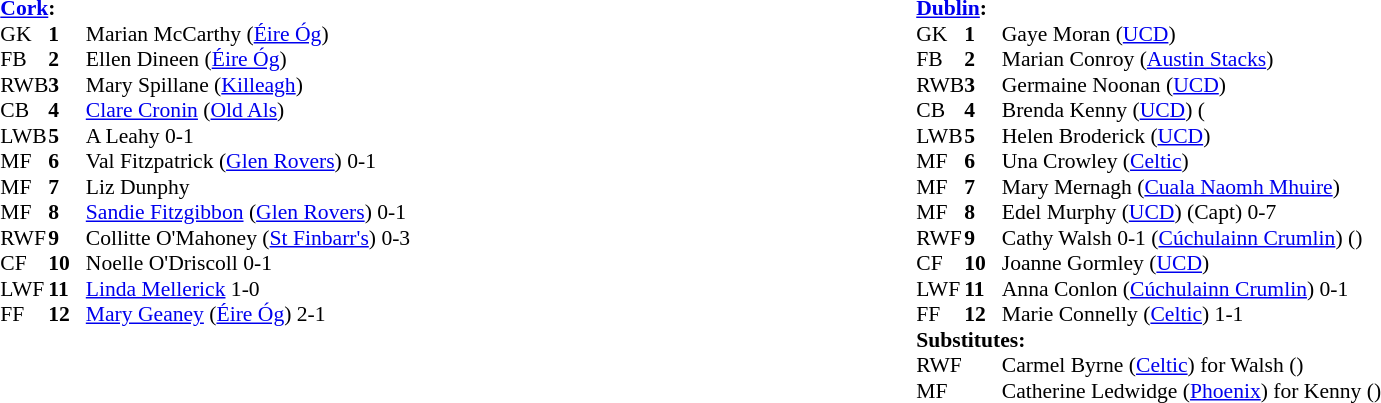<table width="100%">
<tr>
<td valign="top"></td>
<td valign="top" width="50%"><br><table style="font-size: 90%" cellspacing="0" cellpadding="0" align=center>
<tr>
<td colspan="4"><strong><a href='#'>Cork</a>:</strong></td>
</tr>
<tr>
<th width="25"></th>
<th width="25"></th>
</tr>
<tr>
<td>GK</td>
<td><strong>1</strong></td>
<td>Marian McCarthy (<a href='#'>Éire Óg</a>)</td>
</tr>
<tr>
<td>FB</td>
<td><strong>2</strong></td>
<td>Ellen Dineen (<a href='#'>Éire Óg</a>)</td>
</tr>
<tr>
<td>RWB</td>
<td><strong>3</strong></td>
<td>Mary Spillane (<a href='#'>Killeagh</a>)</td>
</tr>
<tr>
<td>CB</td>
<td><strong>4</strong></td>
<td><a href='#'>Clare Cronin</a> (<a href='#'>Old Als</a>)</td>
</tr>
<tr>
<td>LWB</td>
<td><strong>5</strong></td>
<td>A Leahy 0-1</td>
</tr>
<tr>
<td>MF</td>
<td><strong>6</strong></td>
<td>Val Fitzpatrick (<a href='#'>Glen Rovers</a>) 0-1</td>
</tr>
<tr>
<td>MF</td>
<td><strong>7</strong></td>
<td>Liz Dunphy</td>
</tr>
<tr>
<td>MF</td>
<td><strong>8</strong></td>
<td><a href='#'>Sandie Fitzgibbon</a> (<a href='#'>Glen Rovers</a>) 0-1</td>
</tr>
<tr>
<td>RWF</td>
<td><strong>9</strong></td>
<td>Collitte O'Mahoney (<a href='#'>St Finbarr's</a>) 0-3</td>
</tr>
<tr>
<td>CF</td>
<td><strong>10</strong></td>
<td>Noelle O'Driscoll 0-1</td>
</tr>
<tr>
<td>LWF</td>
<td><strong>11</strong></td>
<td><a href='#'>Linda Mellerick</a> 1-0</td>
</tr>
<tr>
<td>FF</td>
<td><strong>12</strong></td>
<td><a href='#'>Mary Geaney</a> (<a href='#'>Éire Óg</a>) 2-1</td>
</tr>
<tr>
</tr>
</table>
</td>
<td valign="top" width="50%"><br><table style="font-size: 90%" cellspacing="0" cellpadding="0" align=center>
<tr>
<td colspan="4"><strong><a href='#'>Dublin</a>:</strong></td>
</tr>
<tr>
<th width="25"></th>
<th width="25"></th>
</tr>
<tr>
<td>GK</td>
<td><strong>1</strong></td>
<td>Gaye Moran (<a href='#'>UCD</a>)</td>
</tr>
<tr>
<td>FB</td>
<td><strong>2</strong></td>
<td>Marian Conroy (<a href='#'>Austin Stacks</a>)</td>
</tr>
<tr>
<td>RWB</td>
<td><strong>3</strong></td>
<td>Germaine Noonan (<a href='#'>UCD</a>)</td>
</tr>
<tr>
<td>CB</td>
<td><strong>4</strong></td>
<td>Brenda Kenny (<a href='#'>UCD</a>) (</td>
</tr>
<tr>
<td>LWB</td>
<td><strong>5</strong></td>
<td>Helen Broderick (<a href='#'>UCD</a>)</td>
</tr>
<tr>
<td>MF</td>
<td><strong>6</strong></td>
<td>Una Crowley (<a href='#'>Celtic</a>)</td>
</tr>
<tr>
<td>MF</td>
<td><strong>7</strong></td>
<td>Mary Mernagh (<a href='#'>Cuala Naomh Mhuire</a>)</td>
</tr>
<tr>
<td>MF</td>
<td><strong>8</strong></td>
<td>Edel Murphy (<a href='#'>UCD</a>) (Capt) 0-7</td>
</tr>
<tr>
<td>RWF</td>
<td><strong>9</strong></td>
<td>Cathy Walsh 0-1 (<a href='#'>Cúchulainn Crumlin</a>) ()</td>
</tr>
<tr>
<td>CF</td>
<td><strong>10</strong></td>
<td>Joanne Gormley (<a href='#'>UCD</a>)</td>
</tr>
<tr>
<td>LWF</td>
<td><strong>11</strong></td>
<td>Anna Conlon (<a href='#'>Cúchulainn Crumlin</a>) 0-1</td>
</tr>
<tr>
<td>FF</td>
<td><strong>12</strong></td>
<td>Marie Connelly (<a href='#'>Celtic</a>) 1-1</td>
</tr>
<tr>
<td colspan=4><strong>Substitutes:</strong></td>
</tr>
<tr>
<td>RWF</td>
<td></td>
<td>Carmel Byrne (<a href='#'>Celtic</a>) for Walsh ()</td>
</tr>
<tr>
<td>MF</td>
<td></td>
<td>Catherine Ledwidge (<a href='#'>Phoenix</a>) for Kenny ()</td>
</tr>
<tr>
</tr>
</table>
</td>
</tr>
</table>
